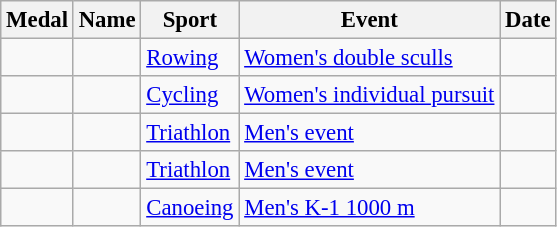<table class="wikitable sortable" style="font-size:95%">
<tr>
<th>Medal</th>
<th>Name</th>
<th>Sport</th>
<th>Event</th>
<th>Date</th>
</tr>
<tr>
<td></td>
<td><br></td>
<td><a href='#'>Rowing</a></td>
<td><a href='#'>Women's double sculls</a></td>
<td></td>
</tr>
<tr>
<td></td>
<td></td>
<td><a href='#'>Cycling</a></td>
<td><a href='#'>Women's individual pursuit</a></td>
<td></td>
</tr>
<tr>
<td></td>
<td></td>
<td><a href='#'>Triathlon</a></td>
<td><a href='#'>Men's event</a></td>
<td></td>
</tr>
<tr>
<td></td>
<td></td>
<td><a href='#'>Triathlon</a></td>
<td><a href='#'>Men's event</a></td>
<td></td>
</tr>
<tr>
<td></td>
<td></td>
<td><a href='#'>Canoeing</a></td>
<td><a href='#'>Men's K-1 1000 m</a></td>
<td></td>
</tr>
</table>
